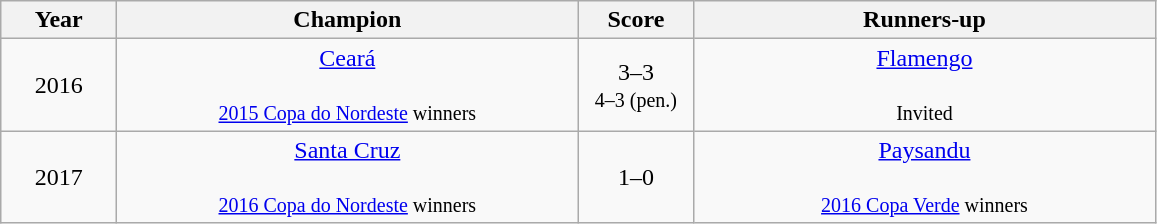<table class="wikitable">
<tr>
<th width=70>Year</th>
<th width=300>Champion</th>
<th width=70>Score</th>
<th width=300>Runners-up</th>
</tr>
<tr>
<td align=center>2016</td>
<td align=center><a href='#'>Ceará</a><br><br><small><a href='#'>2015 Copa do Nordeste</a> winners</small></td>
<td align=center>3–3<br><small>4–3 (pen.)</small></td>
<td align=center><a href='#'>Flamengo</a><br><br><small>Invited </small></td>
</tr>
<tr>
<td align=center>2017</td>
<td align=center><a href='#'>Santa Cruz</a><br><br><small><a href='#'>2016 Copa do Nordeste</a> winners</small></td>
<td align=center>1–0</td>
<td align=center><a href='#'>Paysandu</a><br><br><small><a href='#'>2016 Copa Verde</a> winners</small></td>
</tr>
</table>
